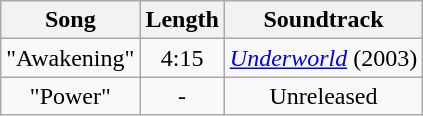<table class="wikitable" style="text-align: center;">
<tr>
<th>Song</th>
<th>Length</th>
<th>Soundtrack</th>
</tr>
<tr>
<td>"Awakening"</td>
<td>4:15</td>
<td><em><a href='#'>Underworld</a></em> (2003)</td>
</tr>
<tr>
<td>"Power"</td>
<td>-</td>
<td>Unreleased</td>
</tr>
</table>
